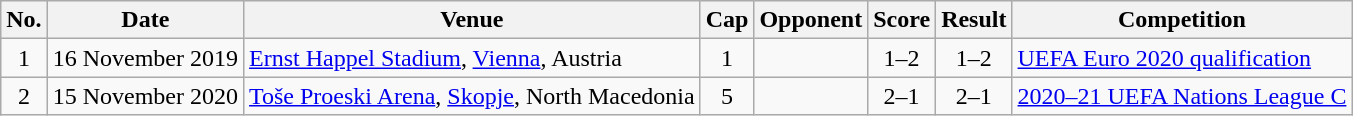<table class="wikitable sortable">
<tr>
<th scope="col">No.</th>
<th scope="col" data-sort-type="date">Date</th>
<th scope="col">Venue</th>
<th scope="col">Cap</th>
<th scope="col">Opponent</th>
<th scope="col">Score</th>
<th scope="col">Result</th>
<th scope="col">Competition</th>
</tr>
<tr>
<td align="center">1</td>
<td>16 November 2019</td>
<td><a href='#'>Ernst Happel Stadium</a>, <a href='#'>Vienna</a>, Austria</td>
<td align="center">1</td>
<td></td>
<td align="center">1–2</td>
<td align="center">1–2</td>
<td><a href='#'>UEFA Euro 2020 qualification</a></td>
</tr>
<tr>
<td align="center">2</td>
<td>15 November 2020</td>
<td><a href='#'>Toše Proeski Arena</a>, <a href='#'>Skopje</a>, North Macedonia</td>
<td align="center">5</td>
<td></td>
<td align="center">2–1</td>
<td align="center">2–1</td>
<td><a href='#'>2020–21 UEFA Nations League C</a></td>
</tr>
</table>
